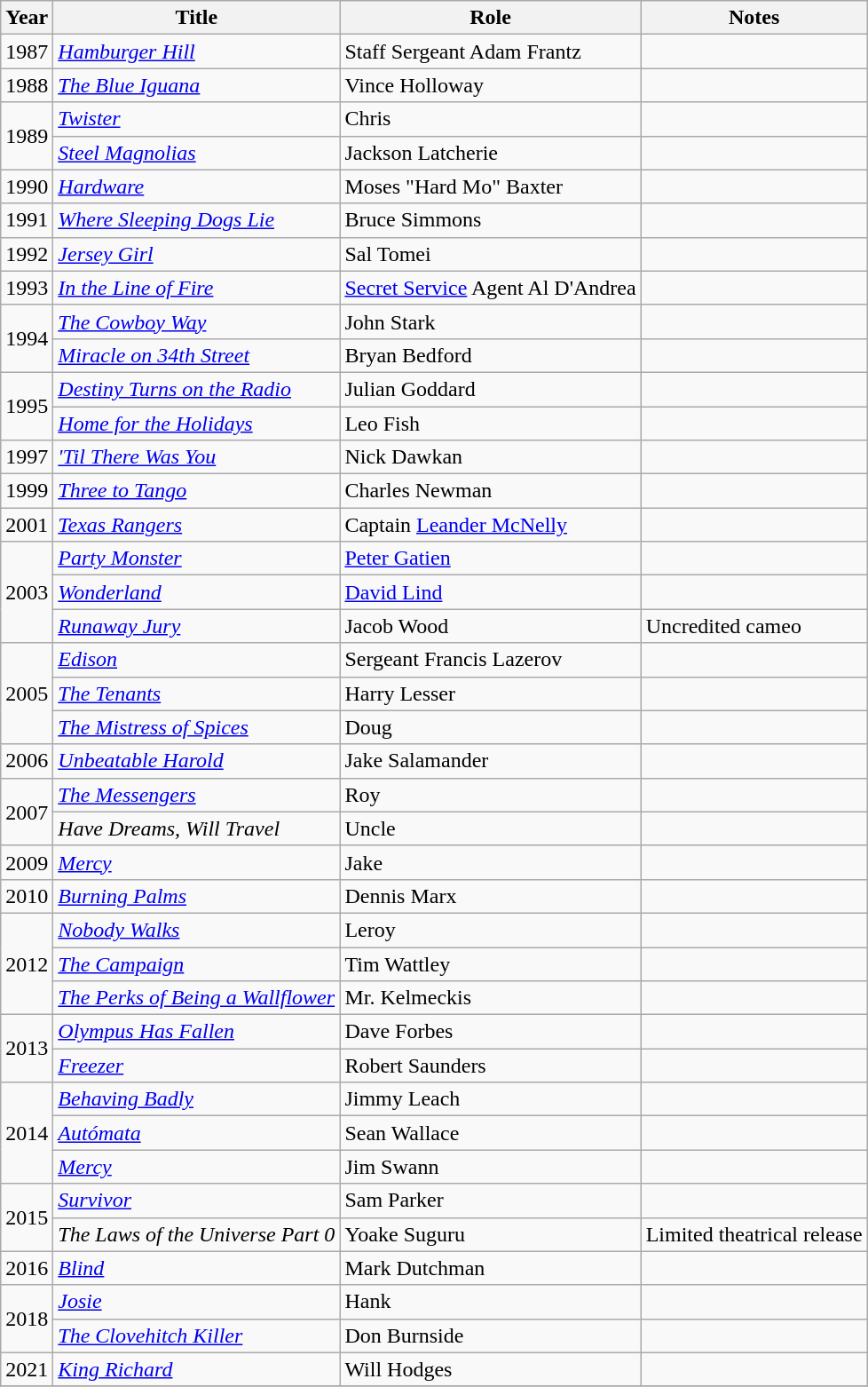<table class="wikitable plainrowheaders sortable">
<tr>
<th>Year</th>
<th>Title</th>
<th>Role</th>
<th class="unsortable">Notes</th>
</tr>
<tr>
<td>1987</td>
<td><em><a href='#'>Hamburger Hill</a></em></td>
<td>Staff Sergeant Adam Frantz</td>
<td></td>
</tr>
<tr>
<td>1988</td>
<td><em><a href='#'>The Blue Iguana</a></em></td>
<td>Vince Holloway</td>
<td></td>
</tr>
<tr>
<td rowspan=2>1989</td>
<td><em><a href='#'>Twister</a></em></td>
<td>Chris</td>
<td></td>
</tr>
<tr>
<td><em><a href='#'>Steel Magnolias</a></em></td>
<td>Jackson Latcherie</td>
<td></td>
</tr>
<tr>
<td>1990</td>
<td><em><a href='#'>Hardware</a></em></td>
<td>Moses "Hard Mo" Baxter</td>
<td></td>
</tr>
<tr>
<td>1991</td>
<td><em><a href='#'>Where Sleeping Dogs Lie</a></em></td>
<td>Bruce Simmons</td>
<td></td>
</tr>
<tr>
<td>1992</td>
<td><em><a href='#'>Jersey Girl</a></em></td>
<td>Sal Tomei</td>
<td></td>
</tr>
<tr>
<td>1993</td>
<td><em><a href='#'>In the Line of Fire</a></em></td>
<td><a href='#'>Secret Service</a> Agent Al D'Andrea</td>
<td></td>
</tr>
<tr>
<td rowspan=2>1994</td>
<td><em><a href='#'>The Cowboy Way</a></em></td>
<td>John Stark</td>
<td></td>
</tr>
<tr>
<td><em><a href='#'>Miracle on 34th Street</a></em></td>
<td>Bryan Bedford</td>
<td></td>
</tr>
<tr>
<td rowspan=2>1995</td>
<td><em><a href='#'>Destiny Turns on the Radio</a></em></td>
<td>Julian Goddard</td>
<td></td>
</tr>
<tr>
<td><em><a href='#'>Home for the Holidays</a></em></td>
<td>Leo Fish</td>
<td></td>
</tr>
<tr>
<td>1997</td>
<td><em><a href='#'>'Til There Was You</a></em></td>
<td>Nick Dawkan</td>
<td></td>
</tr>
<tr>
<td>1999</td>
<td><em><a href='#'>Three to Tango</a></em></td>
<td>Charles Newman</td>
<td></td>
</tr>
<tr>
<td>2001</td>
<td><em><a href='#'>Texas Rangers</a></em></td>
<td>Captain <a href='#'>Leander McNelly</a></td>
<td></td>
</tr>
<tr>
<td rowspan=3>2003</td>
<td><em><a href='#'>Party Monster</a></em></td>
<td><a href='#'>Peter Gatien</a></td>
<td></td>
</tr>
<tr>
<td><em><a href='#'>Wonderland</a></em></td>
<td><a href='#'>David Lind</a></td>
<td></td>
</tr>
<tr>
<td><em><a href='#'>Runaway Jury</a></em></td>
<td>Jacob Wood</td>
<td>Uncredited cameo</td>
</tr>
<tr>
<td rowspan=3>2005</td>
<td><em><a href='#'>Edison</a></em></td>
<td>Sergeant Francis Lazerov</td>
<td></td>
</tr>
<tr>
<td><em><a href='#'>The Tenants</a></em></td>
<td>Harry Lesser</td>
<td></td>
</tr>
<tr>
<td><em><a href='#'>The Mistress of Spices</a></em></td>
<td>Doug</td>
<td></td>
</tr>
<tr>
<td>2006</td>
<td><em><a href='#'>Unbeatable Harold</a></em></td>
<td>Jake Salamander</td>
<td></td>
</tr>
<tr>
<td rowspan=2>2007</td>
<td><em><a href='#'>The Messengers</a></em></td>
<td>Roy</td>
<td></td>
</tr>
<tr>
<td><em>Have Dreams, Will Travel</em></td>
<td>Uncle</td>
<td></td>
</tr>
<tr>
<td>2009</td>
<td><em><a href='#'>Mercy</a></em></td>
<td>Jake</td>
<td></td>
</tr>
<tr>
<td>2010</td>
<td><em><a href='#'>Burning Palms</a></em></td>
<td>Dennis Marx</td>
<td></td>
</tr>
<tr>
<td rowspan=3>2012</td>
<td><em><a href='#'>Nobody Walks</a></em></td>
<td>Leroy</td>
<td></td>
</tr>
<tr>
<td><em><a href='#'>The Campaign</a></em></td>
<td>Tim Wattley</td>
<td></td>
</tr>
<tr>
<td><em><a href='#'>The Perks of Being a Wallflower</a></em></td>
<td>Mr. Kelmeckis</td>
<td></td>
</tr>
<tr>
<td rowspan=2>2013</td>
<td><em><a href='#'>Olympus Has Fallen</a></em></td>
<td>Dave Forbes</td>
<td></td>
</tr>
<tr>
<td><em><a href='#'>Freezer</a></em></td>
<td>Robert Saunders</td>
<td></td>
</tr>
<tr>
<td rowspan=3>2014</td>
<td><em><a href='#'>Behaving Badly</a></em></td>
<td>Jimmy Leach</td>
<td></td>
</tr>
<tr>
<td><em><a href='#'>Autómata</a></em></td>
<td>Sean Wallace</td>
<td></td>
</tr>
<tr>
<td><em><a href='#'>Mercy</a></em></td>
<td>Jim Swann</td>
<td></td>
</tr>
<tr>
<td rowspan=2>2015</td>
<td><em><a href='#'>Survivor</a></em></td>
<td>Sam Parker</td>
<td></td>
</tr>
<tr>
<td><em>The Laws of the Universe Part 0</em></td>
<td>Yoake Suguru</td>
<td>Limited theatrical release</td>
</tr>
<tr>
<td>2016</td>
<td><em><a href='#'>Blind</a></em></td>
<td>Mark Dutchman</td>
<td></td>
</tr>
<tr>
<td rowspan=2>2018</td>
<td><em><a href='#'>Josie</a></em></td>
<td>Hank</td>
<td></td>
</tr>
<tr>
<td><em><a href='#'>The Clovehitch Killer</a></em></td>
<td>Don Burnside</td>
<td></td>
</tr>
<tr>
<td>2021</td>
<td><em><a href='#'>King Richard</a></em></td>
<td>Will Hodges</td>
<td></td>
</tr>
<tr>
</tr>
</table>
